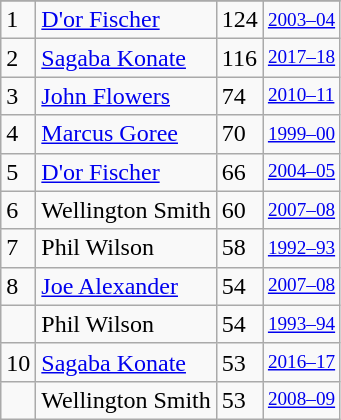<table class="wikitable">
<tr>
</tr>
<tr>
<td>1</td>
<td><a href='#'>D'or Fischer</a></td>
<td>124</td>
<td style="font-size:80%;"><a href='#'>2003–04</a></td>
</tr>
<tr>
<td>2</td>
<td><a href='#'>Sagaba Konate</a></td>
<td>116</td>
<td style="font-size:80%;"><a href='#'>2017–18</a></td>
</tr>
<tr>
<td>3</td>
<td><a href='#'>John Flowers</a></td>
<td>74</td>
<td style="font-size:80%;"><a href='#'>2010–11</a></td>
</tr>
<tr>
<td>4</td>
<td><a href='#'>Marcus Goree</a></td>
<td>70</td>
<td style="font-size:80%;"><a href='#'>1999–00</a></td>
</tr>
<tr>
<td>5</td>
<td><a href='#'>D'or Fischer</a></td>
<td>66</td>
<td style="font-size:80%;"><a href='#'>2004–05</a></td>
</tr>
<tr>
<td>6</td>
<td>Wellington Smith</td>
<td>60</td>
<td style="font-size:80%;"><a href='#'>2007–08</a></td>
</tr>
<tr>
<td>7</td>
<td>Phil Wilson</td>
<td>58</td>
<td style="font-size:80%;"><a href='#'>1992–93</a></td>
</tr>
<tr>
<td>8</td>
<td><a href='#'>Joe Alexander</a></td>
<td>54</td>
<td style="font-size:80%;"><a href='#'>2007–08</a></td>
</tr>
<tr>
<td></td>
<td>Phil Wilson</td>
<td>54</td>
<td style="font-size:80%;"><a href='#'>1993–94</a></td>
</tr>
<tr>
<td>10</td>
<td><a href='#'>Sagaba Konate</a></td>
<td>53</td>
<td style="font-size:80%;"><a href='#'>2016–17</a></td>
</tr>
<tr>
<td></td>
<td>Wellington Smith</td>
<td>53</td>
<td style="font-size:80%;"><a href='#'>2008–09</a></td>
</tr>
</table>
